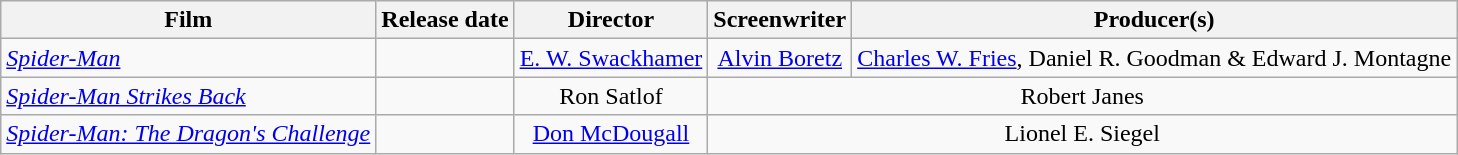<table class="wikitable plainrowheaders" style="text-align:center;">
<tr>
<th>Film</th>
<th>Release date</th>
<th>Director</th>
<th>Screenwriter</th>
<th>Producer(s)</th>
</tr>
<tr>
<td style="text-align:left"><em><a href='#'>Spider-Man</a></em></td>
<td style="text-align:left"></td>
<td><a href='#'>E. W. Swackhamer</a></td>
<td><a href='#'>Alvin Boretz</a></td>
<td><a href='#'>Charles W. Fries</a>, Daniel R. Goodman & Edward J. Montagne</td>
</tr>
<tr>
<td style="text-align:left"><em><a href='#'>Spider-Man Strikes Back</a></em></td>
<td style="text-align:left"></td>
<td>Ron Satlof</td>
<td colspan="2">Robert Janes</td>
</tr>
<tr>
<td style="text-align:left"><em><a href='#'>Spider-Man: The Dragon's Challenge</a></em></td>
<td style="text-align:left"></td>
<td><a href='#'>Don McDougall</a></td>
<td colspan="2">Lionel E. Siegel</td>
</tr>
</table>
